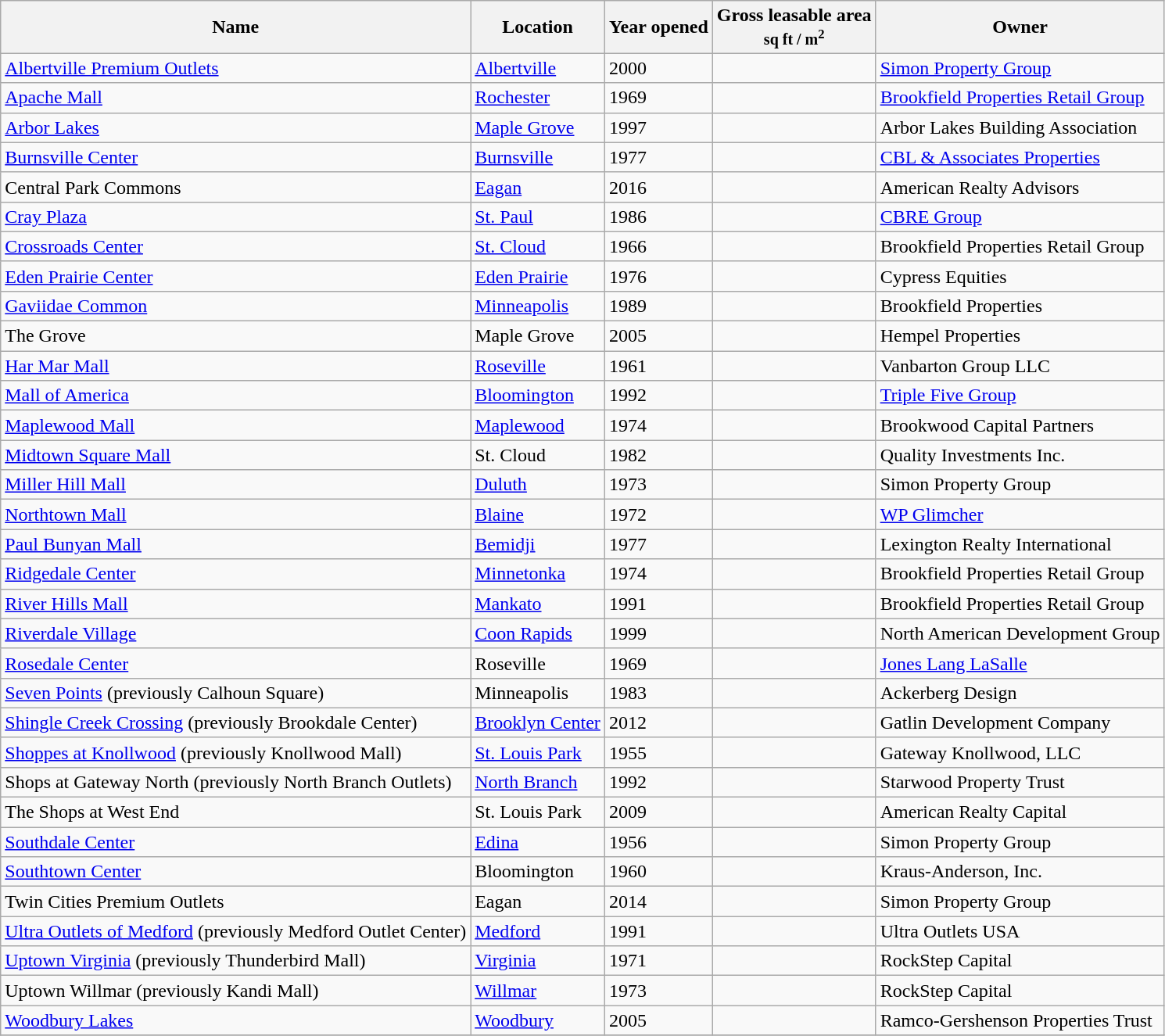<table class="wikitable sortable">
<tr>
<th>Name</th>
<th>Location</th>
<th>Year opened</th>
<th class="unsortable">Gross leasable area<br><small>sq ft / m<sup>2</sup></small></th>
<th>Owner</th>
</tr>
<tr>
<td><a href='#'>Albertville Premium Outlets</a></td>
<td><a href='#'>Albertville</a></td>
<td>2000</td>
<td></td>
<td><a href='#'>Simon Property Group</a></td>
</tr>
<tr>
<td><a href='#'>Apache Mall</a></td>
<td><a href='#'>Rochester</a></td>
<td>1969</td>
<td></td>
<td><a href='#'>Brookfield Properties Retail Group</a></td>
</tr>
<tr>
<td><a href='#'>Arbor Lakes</a></td>
<td><a href='#'>Maple Grove</a></td>
<td>1997</td>
<td></td>
<td>Arbor Lakes Building Association</td>
</tr>
<tr>
<td><a href='#'>Burnsville Center</a></td>
<td><a href='#'>Burnsville</a></td>
<td>1977</td>
<td></td>
<td><a href='#'>CBL & Associates Properties</a></td>
</tr>
<tr>
<td>Central Park Commons</td>
<td><a href='#'>Eagan</a></td>
<td>2016</td>
<td></td>
<td>American Realty Advisors</td>
</tr>
<tr>
<td><a href='#'>Cray Plaza</a></td>
<td><a href='#'>St. Paul</a></td>
<td>1986</td>
<td></td>
<td><a href='#'>CBRE Group</a></td>
</tr>
<tr>
<td><a href='#'>Crossroads Center</a></td>
<td><a href='#'>St. Cloud</a></td>
<td>1966</td>
<td></td>
<td>Brookfield Properties Retail Group</td>
</tr>
<tr>
<td><a href='#'>Eden Prairie Center</a></td>
<td><a href='#'>Eden Prairie</a></td>
<td>1976</td>
<td></td>
<td>Cypress Equities</td>
</tr>
<tr>
<td><a href='#'>Gaviidae Common</a></td>
<td><a href='#'>Minneapolis</a></td>
<td>1989</td>
<td></td>
<td>Brookfield Properties</td>
</tr>
<tr>
<td>The Grove</td>
<td>Maple Grove</td>
<td>2005</td>
<td></td>
<td>Hempel Properties</td>
</tr>
<tr>
<td><a href='#'>Har Mar Mall</a></td>
<td><a href='#'>Roseville</a></td>
<td>1961</td>
<td></td>
<td>Vanbarton Group LLC</td>
</tr>
<tr>
<td><a href='#'>Mall of America</a></td>
<td><a href='#'>Bloomington</a></td>
<td>1992</td>
<td></td>
<td><a href='#'>Triple Five Group</a></td>
</tr>
<tr>
<td><a href='#'>Maplewood Mall</a></td>
<td><a href='#'>Maplewood</a></td>
<td>1974</td>
<td></td>
<td>Brookwood Capital Partners</td>
</tr>
<tr>
<td><a href='#'>Midtown Square Mall</a></td>
<td>St. Cloud</td>
<td>1982</td>
<td></td>
<td>Quality Investments Inc.</td>
</tr>
<tr>
<td><a href='#'>Miller Hill Mall</a></td>
<td><a href='#'>Duluth</a></td>
<td>1973</td>
<td></td>
<td>Simon Property Group</td>
</tr>
<tr>
<td><a href='#'>Northtown Mall</a></td>
<td><a href='#'>Blaine</a></td>
<td>1972</td>
<td></td>
<td><a href='#'>WP Glimcher</a></td>
</tr>
<tr>
<td><a href='#'>Paul Bunyan Mall</a></td>
<td><a href='#'>Bemidji</a></td>
<td>1977</td>
<td></td>
<td>Lexington Realty International</td>
</tr>
<tr>
<td><a href='#'>Ridgedale Center</a></td>
<td><a href='#'>Minnetonka</a></td>
<td>1974</td>
<td></td>
<td>Brookfield Properties Retail Group</td>
</tr>
<tr>
<td><a href='#'>River Hills Mall</a></td>
<td><a href='#'>Mankato</a></td>
<td>1991</td>
<td></td>
<td>Brookfield Properties Retail Group</td>
</tr>
<tr>
<td><a href='#'>Riverdale Village</a></td>
<td><a href='#'>Coon Rapids</a></td>
<td>1999</td>
<td></td>
<td>North American Development Group</td>
</tr>
<tr>
<td><a href='#'>Rosedale Center</a></td>
<td>Roseville</td>
<td>1969</td>
<td></td>
<td><a href='#'>Jones Lang LaSalle</a></td>
</tr>
<tr>
<td><a href='#'>Seven Points</a> (previously Calhoun Square)</td>
<td>Minneapolis</td>
<td>1983</td>
<td></td>
<td>Ackerberg Design</td>
</tr>
<tr>
<td><a href='#'>Shingle Creek Crossing</a> (previously Brookdale Center)</td>
<td><a href='#'>Brooklyn Center</a></td>
<td>2012</td>
<td></td>
<td>Gatlin Development Company</td>
</tr>
<tr>
<td><a href='#'>Shoppes at Knollwood</a> (previously Knollwood Mall)</td>
<td><a href='#'>St. Louis Park</a></td>
<td>1955</td>
<td></td>
<td>Gateway Knollwood, LLC</td>
</tr>
<tr>
<td>Shops at Gateway North (previously North Branch Outlets)</td>
<td><a href='#'>North Branch</a></td>
<td>1992</td>
<td></td>
<td>Starwood Property Trust</td>
</tr>
<tr>
<td>The Shops at West End</td>
<td>St. Louis Park</td>
<td>2009</td>
<td></td>
<td>American Realty Capital</td>
</tr>
<tr>
<td><a href='#'>Southdale Center</a></td>
<td><a href='#'>Edina</a></td>
<td>1956</td>
<td></td>
<td>Simon Property Group</td>
</tr>
<tr>
<td><a href='#'>Southtown Center</a></td>
<td>Bloomington</td>
<td>1960</td>
<td></td>
<td>Kraus-Anderson, Inc.</td>
</tr>
<tr>
<td>Twin Cities Premium Outlets</td>
<td>Eagan</td>
<td>2014</td>
<td></td>
<td>Simon Property Group</td>
</tr>
<tr>
<td><a href='#'>Ultra Outlets of Medford</a> (previously Medford Outlet Center)</td>
<td><a href='#'>Medford</a></td>
<td>1991</td>
<td></td>
<td>Ultra Outlets USA</td>
</tr>
<tr>
<td><a href='#'>Uptown Virginia</a> (previously Thunderbird Mall)</td>
<td><a href='#'>Virginia</a></td>
<td>1971</td>
<td></td>
<td>RockStep Capital</td>
</tr>
<tr>
<td>Uptown Willmar (previously Kandi Mall)</td>
<td><a href='#'>Willmar</a></td>
<td>1973</td>
<td></td>
<td>RockStep Capital</td>
</tr>
<tr>
<td><a href='#'>Woodbury Lakes</a></td>
<td><a href='#'>Woodbury</a></td>
<td>2005</td>
<td></td>
<td>Ramco-Gershenson Properties Trust</td>
</tr>
<tr>
</tr>
</table>
